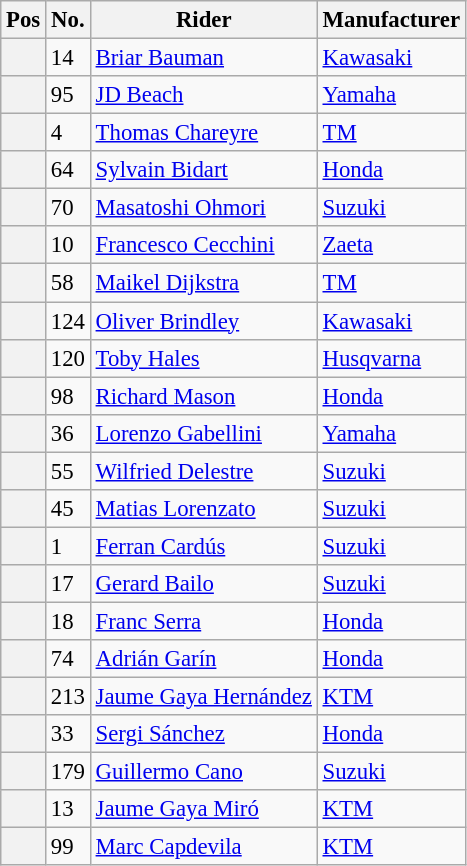<table class="wikitable" style="font-size:95%">
<tr>
<th>Pos</th>
<th>No.</th>
<th>Rider</th>
<th>Manufacturer</th>
</tr>
<tr>
<th></th>
<td>14</td>
<td> <a href='#'>Briar Bauman</a></td>
<td><a href='#'>Kawasaki</a></td>
</tr>
<tr>
<th></th>
<td>95</td>
<td> <a href='#'>JD Beach</a></td>
<td><a href='#'>Yamaha</a></td>
</tr>
<tr>
<th></th>
<td>4</td>
<td> <a href='#'>Thomas Chareyre</a></td>
<td><a href='#'>TM</a></td>
</tr>
<tr>
<th></th>
<td>64</td>
<td> <a href='#'>Sylvain Bidart</a></td>
<td><a href='#'>Honda</a></td>
</tr>
<tr>
<th></th>
<td>70</td>
<td> <a href='#'>Masatoshi Ohmori</a></td>
<td><a href='#'>Suzuki</a></td>
</tr>
<tr>
<th></th>
<td>10</td>
<td> <a href='#'>Francesco Cecchini</a></td>
<td><a href='#'>Zaeta</a></td>
</tr>
<tr>
<th></th>
<td>58</td>
<td> <a href='#'>Maikel Dijkstra</a></td>
<td><a href='#'>TM</a></td>
</tr>
<tr>
<th></th>
<td>124</td>
<td> <a href='#'>Oliver Brindley</a></td>
<td><a href='#'>Kawasaki</a></td>
</tr>
<tr>
<th></th>
<td>120</td>
<td> <a href='#'>Toby Hales</a></td>
<td><a href='#'>Husqvarna</a></td>
</tr>
<tr>
<th></th>
<td>98</td>
<td> <a href='#'>Richard Mason</a></td>
<td><a href='#'>Honda</a></td>
</tr>
<tr>
<th></th>
<td>36</td>
<td> <a href='#'>Lorenzo Gabellini</a></td>
<td><a href='#'>Yamaha</a></td>
</tr>
<tr>
<th></th>
<td>55</td>
<td> <a href='#'>Wilfried Delestre</a></td>
<td><a href='#'>Suzuki</a></td>
</tr>
<tr>
<th></th>
<td>45</td>
<td> <a href='#'>Matias Lorenzato</a></td>
<td><a href='#'>Suzuki</a></td>
</tr>
<tr>
<th></th>
<td>1</td>
<td> <a href='#'>Ferran Cardús</a></td>
<td><a href='#'>Suzuki</a></td>
</tr>
<tr>
<th></th>
<td>17</td>
<td> <a href='#'>Gerard Bailo</a></td>
<td><a href='#'>Suzuki</a></td>
</tr>
<tr>
<th></th>
<td>18</td>
<td> <a href='#'>Franc Serra</a></td>
<td><a href='#'>Honda</a></td>
</tr>
<tr>
<th></th>
<td>74</td>
<td> <a href='#'>Adrián Garín</a></td>
<td><a href='#'>Honda</a></td>
</tr>
<tr>
<th></th>
<td>213</td>
<td> <a href='#'>Jaume Gaya Hernández</a></td>
<td><a href='#'>KTM</a></td>
</tr>
<tr>
<th></th>
<td>33</td>
<td> <a href='#'>Sergi Sánchez</a></td>
<td><a href='#'>Honda</a></td>
</tr>
<tr>
<th></th>
<td>179</td>
<td> <a href='#'>Guillermo Cano</a></td>
<td><a href='#'>Suzuki</a></td>
</tr>
<tr>
<th></th>
<td>13</td>
<td> <a href='#'>Jaume Gaya Miró</a></td>
<td><a href='#'>KTM</a></td>
</tr>
<tr>
<th></th>
<td>99</td>
<td> <a href='#'>Marc Capdevila</a></td>
<td><a href='#'>KTM</a></td>
</tr>
</table>
